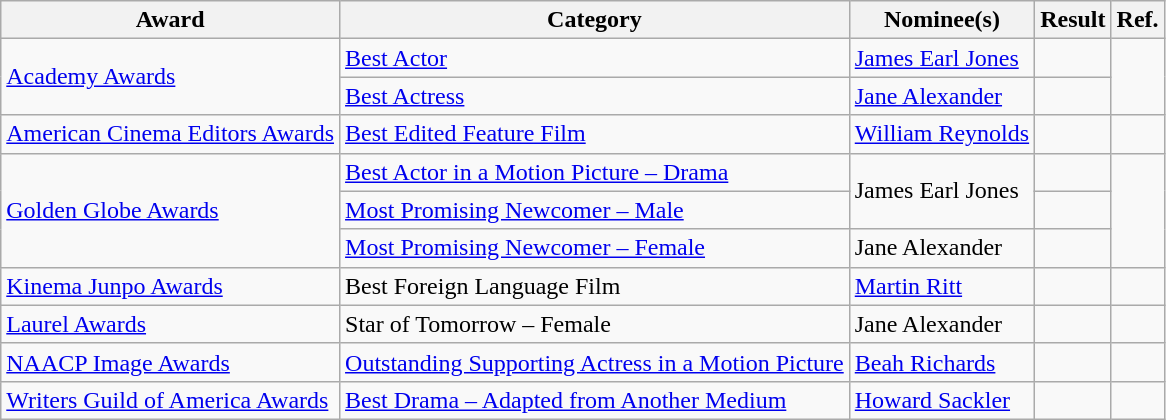<table class="wikitable">
<tr>
<th>Award</th>
<th>Category</th>
<th>Nominee(s)</th>
<th>Result</th>
<th>Ref.</th>
</tr>
<tr>
<td rowspan="2"><a href='#'>Academy Awards</a></td>
<td><a href='#'>Best Actor</a></td>
<td><a href='#'>James Earl Jones</a></td>
<td></td>
<td align="center" rowspan="2"></td>
</tr>
<tr>
<td><a href='#'>Best Actress</a></td>
<td><a href='#'>Jane Alexander</a></td>
<td></td>
</tr>
<tr>
<td><a href='#'>American Cinema Editors Awards</a></td>
<td><a href='#'>Best Edited Feature Film</a></td>
<td><a href='#'>William Reynolds</a></td>
<td></td>
<td align="center"></td>
</tr>
<tr>
<td rowspan="3"><a href='#'>Golden Globe Awards</a></td>
<td><a href='#'>Best Actor in a Motion Picture – Drama</a></td>
<td rowspan="2">James Earl Jones</td>
<td></td>
<td align="center" rowspan="3"></td>
</tr>
<tr>
<td><a href='#'>Most Promising Newcomer – Male</a></td>
<td></td>
</tr>
<tr>
<td><a href='#'>Most Promising Newcomer – Female</a></td>
<td>Jane Alexander</td>
<td></td>
</tr>
<tr>
<td><a href='#'>Kinema Junpo Awards</a></td>
<td>Best Foreign Language Film</td>
<td><a href='#'>Martin Ritt</a></td>
<td></td>
<td align="center"></td>
</tr>
<tr>
<td><a href='#'>Laurel Awards</a></td>
<td>Star of Tomorrow – Female</td>
<td>Jane Alexander</td>
<td></td>
<td align="center"></td>
</tr>
<tr>
<td><a href='#'>NAACP Image Awards</a></td>
<td><a href='#'>Outstanding Supporting Actress in a Motion Picture</a></td>
<td><a href='#'>Beah Richards</a></td>
<td></td>
<td align="center"></td>
</tr>
<tr>
<td><a href='#'>Writers Guild of America Awards</a></td>
<td><a href='#'>Best Drama – Adapted from Another Medium</a></td>
<td><a href='#'>Howard Sackler</a></td>
<td></td>
<td align="center"></td>
</tr>
</table>
